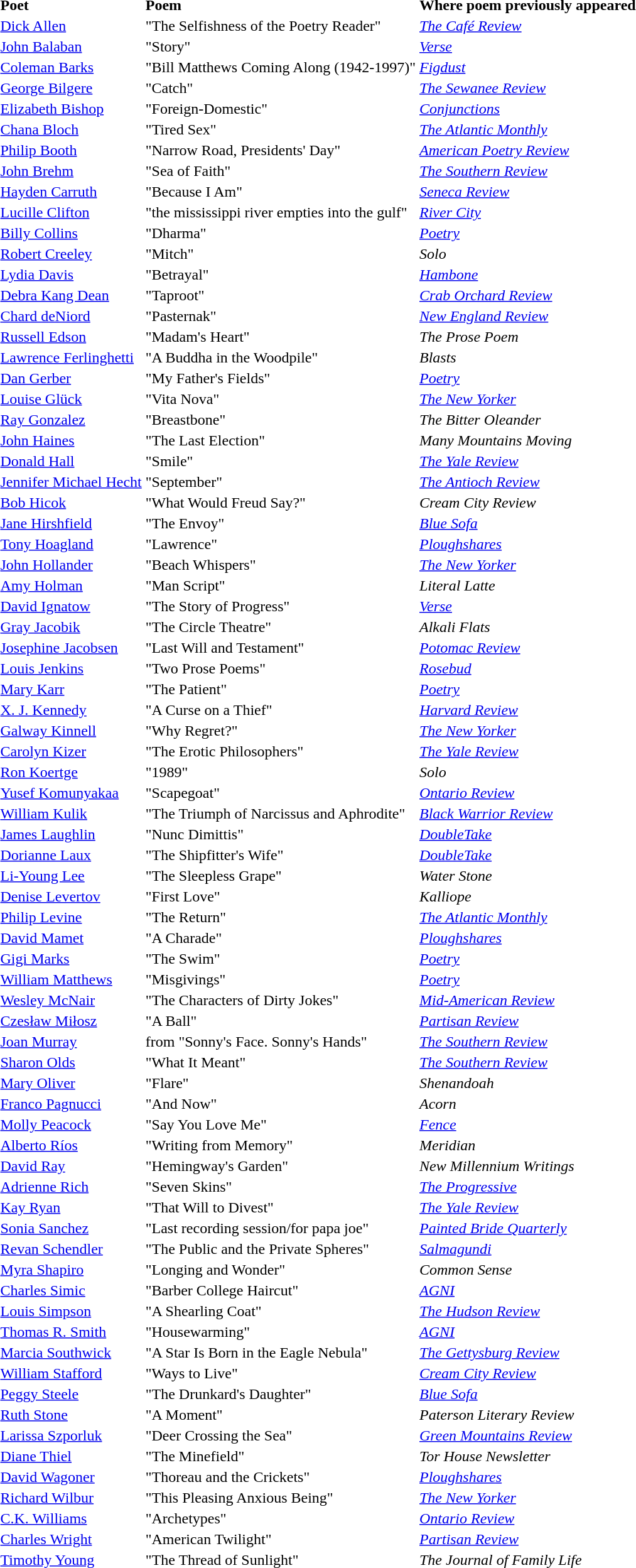<table>
<tr>
<td><strong>Poet</strong></td>
<td><strong>Poem</strong></td>
<td><strong>Where poem previously appeared</strong></td>
</tr>
<tr>
<td><a href='#'>Dick Allen</a></td>
<td>"The Selfishness of the Poetry Reader"</td>
<td><em><a href='#'>The Café Review</a></em></td>
</tr>
<tr>
<td><a href='#'>John Balaban</a></td>
<td>"Story"</td>
<td><em><a href='#'>Verse</a></em></td>
</tr>
<tr>
<td><a href='#'>Coleman Barks</a></td>
<td>"Bill Matthews Coming Along (1942-1997)"</td>
<td><em><a href='#'>Figdust</a></em></td>
</tr>
<tr>
<td><a href='#'>George Bilgere</a></td>
<td>"Catch"</td>
<td><em><a href='#'>The Sewanee Review</a></em></td>
</tr>
<tr>
<td><a href='#'>Elizabeth Bishop</a></td>
<td>"Foreign-Domestic"</td>
<td><em><a href='#'>Conjunctions</a></em></td>
</tr>
<tr>
<td><a href='#'>Chana Bloch</a></td>
<td>"Tired Sex"</td>
<td><em><a href='#'>The Atlantic Monthly</a></em></td>
</tr>
<tr>
<td><a href='#'>Philip Booth</a></td>
<td>"Narrow Road, Presidents' Day"</td>
<td><em><a href='#'>American Poetry Review</a></em></td>
</tr>
<tr>
<td><a href='#'>John Brehm</a></td>
<td>"Sea of Faith"</td>
<td><em><a href='#'>The Southern Review</a></em></td>
</tr>
<tr>
<td><a href='#'>Hayden Carruth</a></td>
<td>"Because I Am"</td>
<td><em><a href='#'>Seneca Review</a></em></td>
</tr>
<tr>
<td><a href='#'>Lucille Clifton</a></td>
<td>"the mississippi river empties into the gulf"</td>
<td><em><a href='#'>River City</a></em></td>
</tr>
<tr>
<td><a href='#'>Billy Collins</a></td>
<td>"Dharma"</td>
<td><em><a href='#'>Poetry</a></em></td>
</tr>
<tr>
<td><a href='#'>Robert Creeley</a></td>
<td>"Mitch"</td>
<td><em>Solo</em></td>
</tr>
<tr>
<td><a href='#'>Lydia Davis</a></td>
<td>"Betrayal"</td>
<td><em><a href='#'>Hambone</a></em></td>
</tr>
<tr>
<td><a href='#'>Debra Kang Dean</a></td>
<td>"Taproot"</td>
<td><em><a href='#'>Crab Orchard Review</a></em></td>
</tr>
<tr>
<td><a href='#'>Chard deNiord</a></td>
<td>"Pasternak"</td>
<td><em><a href='#'>New England Review</a></em></td>
</tr>
<tr>
<td><a href='#'>Russell Edson</a></td>
<td>"Madam's Heart"</td>
<td><em>The Prose Poem</em></td>
</tr>
<tr>
<td><a href='#'>Lawrence Ferlinghetti</a></td>
<td>"A Buddha in the Woodpile"</td>
<td><em>Blasts</em></td>
</tr>
<tr>
<td><a href='#'>Dan Gerber</a></td>
<td>"My Father's Fields"</td>
<td><em><a href='#'>Poetry</a></em></td>
</tr>
<tr>
<td><a href='#'>Louise Glück</a></td>
<td>"Vita Nova"</td>
<td><em><a href='#'>The New Yorker</a></em></td>
</tr>
<tr>
<td><a href='#'>Ray Gonzalez</a></td>
<td>"Breastbone"</td>
<td><em> The Bitter Oleander</em></td>
</tr>
<tr>
<td><a href='#'>John Haines</a></td>
<td>"The Last Election"</td>
<td><em>Many Mountains Moving</em></td>
</tr>
<tr>
<td><a href='#'>Donald Hall</a></td>
<td>"Smile"</td>
<td><em><a href='#'>The Yale Review</a></em></td>
</tr>
<tr>
<td><a href='#'>Jennifer Michael Hecht</a></td>
<td>"September"</td>
<td><em><a href='#'>The Antioch Review</a></em></td>
</tr>
<tr>
<td><a href='#'>Bob Hicok</a></td>
<td>"What Would Freud Say?"</td>
<td><em>Cream City Review</em></td>
</tr>
<tr>
<td><a href='#'>Jane Hirshfield</a></td>
<td>"The Envoy"</td>
<td><em><a href='#'>Blue Sofa</a></em></td>
</tr>
<tr>
<td><a href='#'>Tony Hoagland</a></td>
<td>"Lawrence"</td>
<td><em><a href='#'>Ploughshares</a></em></td>
</tr>
<tr>
<td><a href='#'>John Hollander</a></td>
<td>"Beach Whispers"</td>
<td><em><a href='#'>The New Yorker</a></em></td>
</tr>
<tr>
<td><a href='#'>Amy Holman</a></td>
<td>"Man Script"</td>
<td><em>Literal Latte</em></td>
</tr>
<tr>
<td><a href='#'>David Ignatow</a></td>
<td>"The Story of Progress"</td>
<td><em><a href='#'>Verse</a></em></td>
</tr>
<tr>
<td><a href='#'>Gray Jacobik</a></td>
<td>"The Circle Theatre"</td>
<td><em>Alkali Flats</em></td>
</tr>
<tr>
<td><a href='#'>Josephine Jacobsen</a></td>
<td>"Last Will and Testament"</td>
<td><em><a href='#'>Potomac Review</a></em></td>
</tr>
<tr>
<td><a href='#'>Louis Jenkins</a></td>
<td>"Two Prose Poems"</td>
<td><em><a href='#'>Rosebud</a></em></td>
</tr>
<tr>
<td><a href='#'>Mary Karr</a></td>
<td>"The Patient"</td>
<td><em><a href='#'>Poetry</a></em></td>
</tr>
<tr>
<td><a href='#'>X. J. Kennedy</a></td>
<td>"A Curse on a Thief"</td>
<td><em><a href='#'>Harvard Review</a></em></td>
</tr>
<tr>
<td><a href='#'>Galway Kinnell</a></td>
<td>"Why Regret?"</td>
<td><em><a href='#'>The New Yorker</a></em></td>
</tr>
<tr>
<td><a href='#'>Carolyn Kizer</a></td>
<td>"The Erotic Philosophers"</td>
<td><em><a href='#'>The Yale Review</a></em></td>
</tr>
<tr>
<td><a href='#'>Ron Koertge</a></td>
<td>"1989"</td>
<td><em>Solo</em></td>
</tr>
<tr>
<td><a href='#'>Yusef Komunyakaa</a></td>
<td>"Scapegoat"</td>
<td><em><a href='#'>Ontario Review</a></em></td>
</tr>
<tr>
<td><a href='#'>William Kulik</a></td>
<td>"The Triumph of Narcissus and Aphrodite"</td>
<td><em><a href='#'>Black Warrior Review</a></em></td>
</tr>
<tr>
<td><a href='#'>James Laughlin</a></td>
<td>"Nunc Dimittis"</td>
<td><em><a href='#'>DoubleTake</a></em></td>
</tr>
<tr>
<td><a href='#'>Dorianne Laux</a></td>
<td>"The Shipfitter's Wife"</td>
<td><em><a href='#'>DoubleTake</a></em></td>
</tr>
<tr>
<td><a href='#'>Li-Young Lee</a></td>
<td>"The Sleepless Grape"</td>
<td><em>Water Stone</em></td>
</tr>
<tr>
<td><a href='#'>Denise Levertov</a></td>
<td>"First Love"</td>
<td><em>Kalliope</em></td>
</tr>
<tr>
<td><a href='#'>Philip Levine</a></td>
<td>"The Return"</td>
<td><em><a href='#'>The Atlantic Monthly</a></em></td>
</tr>
<tr>
<td><a href='#'>David Mamet</a></td>
<td>"A Charade"</td>
<td><em><a href='#'>Ploughshares</a></em></td>
</tr>
<tr>
<td><a href='#'>Gigi Marks</a></td>
<td>"The Swim"</td>
<td><em><a href='#'>Poetry</a></em></td>
</tr>
<tr>
<td><a href='#'>William Matthews</a></td>
<td>"Misgivings"</td>
<td><em><a href='#'>Poetry</a></em></td>
</tr>
<tr>
<td><a href='#'>Wesley McNair</a></td>
<td>"The Characters of Dirty Jokes"</td>
<td><em><a href='#'>Mid-American Review</a></em></td>
</tr>
<tr>
<td><a href='#'>Czesław Miłosz</a></td>
<td>"A Ball"</td>
<td><em><a href='#'>Partisan Review</a></em></td>
</tr>
<tr>
<td><a href='#'>Joan Murray</a></td>
<td>from "Sonny's Face. Sonny's Hands"</td>
<td><em><a href='#'>The Southern Review</a></em></td>
</tr>
<tr>
<td><a href='#'>Sharon Olds</a></td>
<td>"What It Meant"</td>
<td><em><a href='#'>The Southern Review</a></em></td>
</tr>
<tr>
<td><a href='#'>Mary Oliver</a></td>
<td>"Flare"</td>
<td><em>Shenandoah</em></td>
</tr>
<tr>
<td><a href='#'>Franco Pagnucci</a></td>
<td>"And Now"</td>
<td><em>Acorn</em></td>
</tr>
<tr>
<td><a href='#'>Molly Peacock</a></td>
<td>"Say You Love Me"</td>
<td><em><a href='#'>Fence</a></em></td>
</tr>
<tr>
<td><a href='#'>Alberto Ríos</a></td>
<td>"Writing from Memory"</td>
<td><em>Meridian</em></td>
</tr>
<tr>
<td><a href='#'>David Ray</a></td>
<td>"Hemingway's Garden"</td>
<td><em>New Millennium Writings</em></td>
</tr>
<tr>
<td><a href='#'>Adrienne Rich</a></td>
<td>"Seven Skins"</td>
<td><em><a href='#'>The Progressive</a></em></td>
</tr>
<tr>
<td><a href='#'>Kay Ryan</a></td>
<td>"That Will to Divest"</td>
<td><em><a href='#'>The Yale Review</a></em></td>
</tr>
<tr>
<td><a href='#'>Sonia Sanchez</a></td>
<td>"Last recording session/for papa joe"</td>
<td><em><a href='#'>Painted Bride Quarterly</a></em></td>
</tr>
<tr>
<td><a href='#'>Revan Schendler</a></td>
<td>"The Public and the Private Spheres"</td>
<td><em><a href='#'>Salmagundi</a></em></td>
</tr>
<tr>
<td><a href='#'>Myra Shapiro</a></td>
<td>"Longing and Wonder"</td>
<td><em>Common Sense</em></td>
</tr>
<tr>
<td><a href='#'>Charles Simic</a></td>
<td>"Barber College Haircut"</td>
<td><em><a href='#'>AGNI</a></em></td>
</tr>
<tr>
<td><a href='#'>Louis Simpson</a></td>
<td>"A Shearling Coat"</td>
<td><em><a href='#'>The Hudson Review</a></em></td>
</tr>
<tr>
<td><a href='#'>Thomas R. Smith</a></td>
<td>"Housewarming"</td>
<td><em><a href='#'>AGNI</a></em></td>
</tr>
<tr>
<td><a href='#'>Marcia Southwick</a></td>
<td>"A Star Is Born in the Eagle Nebula"</td>
<td><em><a href='#'>The Gettysburg Review</a></em></td>
</tr>
<tr>
<td><a href='#'>William Stafford</a></td>
<td>"Ways to Live"</td>
<td><em><a href='#'>Cream City Review</a></em></td>
</tr>
<tr>
<td><a href='#'>Peggy Steele</a></td>
<td>"The Drunkard's Daughter"</td>
<td><em><a href='#'>Blue Sofa</a></em></td>
</tr>
<tr>
<td><a href='#'>Ruth Stone</a></td>
<td>"A Moment"</td>
<td><em>Paterson Literary Review</em></td>
</tr>
<tr>
<td><a href='#'>Larissa Szporluk</a></td>
<td>"Deer Crossing the Sea"</td>
<td><em><a href='#'>Green Mountains Review</a></em></td>
</tr>
<tr>
<td><a href='#'>Diane Thiel</a></td>
<td>"The Minefield"</td>
<td><em>Tor House Newsletter</em></td>
</tr>
<tr>
<td><a href='#'>David Wagoner</a></td>
<td>"Thoreau and the Crickets"</td>
<td><em><a href='#'>Ploughshares</a></em></td>
</tr>
<tr>
<td><a href='#'>Richard Wilbur</a></td>
<td>"This Pleasing Anxious Being"</td>
<td><em><a href='#'>The New Yorker</a></em></td>
</tr>
<tr>
<td><a href='#'>C.K. Williams</a></td>
<td>"Archetypes"</td>
<td><em><a href='#'>Ontario Review</a></em></td>
</tr>
<tr>
<td><a href='#'>Charles Wright</a></td>
<td>"American Twilight"</td>
<td><em><a href='#'>Partisan Review</a></em></td>
</tr>
<tr>
<td><a href='#'>Timothy Young</a></td>
<td>"The Thread of Sunlight"</td>
<td><em>The Journal of Family Life </em></td>
</tr>
<tr>
</tr>
</table>
